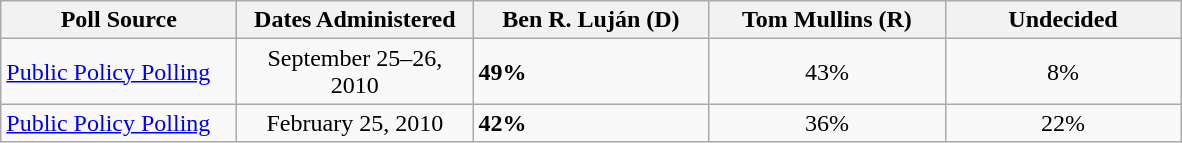<table class="wikitable">
<tr valign=bottom>
<th width='150'>Poll Source</th>
<th width='150'>Dates Administered</th>
<th width='150'>Ben R. Luján (D)</th>
<th width='150'>Tom Mullins  (R)</th>
<th width='150'>Undecided</th>
</tr>
<tr>
<td><a href='#'>Public Policy Polling</a></td>
<td align=center>September 25–26, 2010</td>
<td><strong>49%</strong></td>
<td align=center>43%</td>
<td align=center>8%</td>
</tr>
<tr>
<td><a href='#'>Public Policy Polling</a></td>
<td align=center>February 25, 2010</td>
<td><strong>42%</strong></td>
<td align=center>36%</td>
<td align=center>22%</td>
</tr>
</table>
